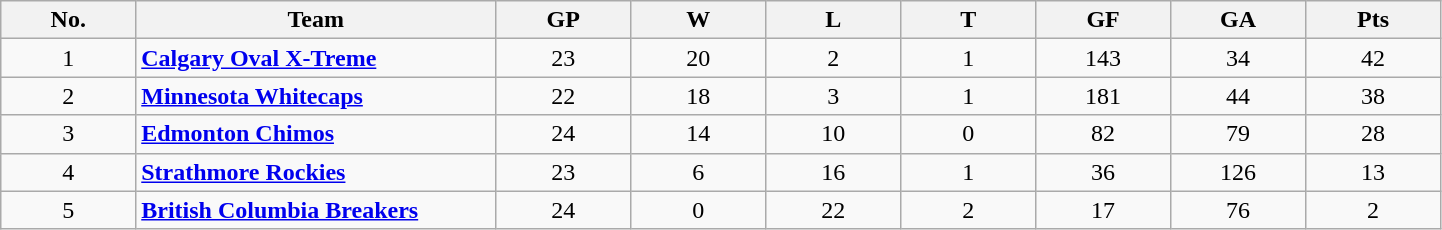<table class="wikitable sortable">
<tr>
<th bgcolor="#DDDDFF" width="7.5%" title="Division rank">No.</th>
<th bgcolor="#DDDDFF" width="20%">Team</th>
<th bgcolor="#DDDDFF" width="7.5%" title="Games played" class="unsortable">GP</th>
<th bgcolor="#DDDDFF" width="7.5%" title="Wins">W</th>
<th bgcolor="#DDDDFF" width="7.5%" title="Losses">L</th>
<th bgcolor="#DDDDFF" width="7.5%" title="Ties">T</th>
<th bgcolor="#DDDDFF" width="7.5%" title="Goals For">GF</th>
<th bgcolor="#DDDDFF" width="7.5%" title="Goals Against ">GA</th>
<th bgcolor="#DDDDFF" width="7.5%" title="Points">Pts</th>
</tr>
<tr align=center>
<td>1</td>
<td align=left><strong><a href='#'>Calgary Oval X-Treme</a></strong></td>
<td>23</td>
<td>20</td>
<td>2</td>
<td>1</td>
<td>143</td>
<td>34</td>
<td>42</td>
</tr>
<tr align=center>
<td>2</td>
<td align=left><strong><a href='#'>Minnesota Whitecaps</a></strong></td>
<td>22</td>
<td>18</td>
<td>3</td>
<td>1</td>
<td>181</td>
<td>44</td>
<td>38</td>
</tr>
<tr align=center>
<td>3</td>
<td align=left><strong><a href='#'>Edmonton Chimos</a></strong></td>
<td>24</td>
<td>14</td>
<td>10</td>
<td>0</td>
<td>82</td>
<td>79</td>
<td>28</td>
</tr>
<tr align=center>
<td>4</td>
<td align=left><strong><a href='#'>Strathmore Rockies</a></strong></td>
<td>23</td>
<td>6</td>
<td>16</td>
<td>1</td>
<td>36</td>
<td>126</td>
<td>13</td>
</tr>
<tr align=center>
<td>5</td>
<td align=left><strong><a href='#'>British Columbia Breakers</a></strong></td>
<td>24</td>
<td>0</td>
<td>22</td>
<td>2</td>
<td>17</td>
<td>76</td>
<td>2</td>
</tr>
</table>
